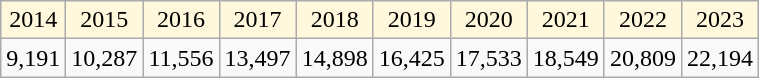<table class="wikitable" border="1">
<tr align="center" style="background:#FFF8DC;">
<td>2014</td>
<td>2015</td>
<td>2016</td>
<td>2017</td>
<td>2018</td>
<td>2019</td>
<td>2020</td>
<td>2021</td>
<td>2022</td>
<td>2023</td>
</tr>
<tr>
<td>9,191</td>
<td>10,287</td>
<td>11,556</td>
<td>13,497</td>
<td>14,898</td>
<td>16,425</td>
<td>17,533</td>
<td>18,549</td>
<td>20,809</td>
<td>22,194</td>
</tr>
</table>
